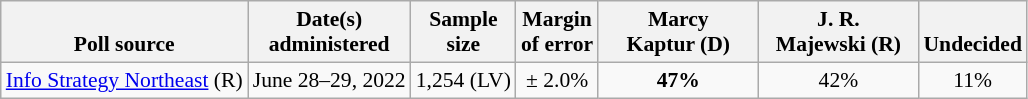<table class="wikitable" style="font-size:90%;text-align:center;">
<tr valign=bottom>
<th>Poll source</th>
<th>Date(s)<br>administered</th>
<th>Sample<br>size</th>
<th>Margin<br>of error</th>
<th style="width:100px;">Marcy<br>Kaptur (D)</th>
<th style="width:100px;">J. R.<br>Majewski (R)</th>
<th>Undecided</th>
</tr>
<tr>
<td style="text-align:left;"><a href='#'>Info Strategy Northeast</a> (R)</td>
<td>June 28–29, 2022</td>
<td>1,254 (LV)</td>
<td>± 2.0%</td>
<td><strong>47%</strong></td>
<td>42%</td>
<td>11%</td>
</tr>
</table>
